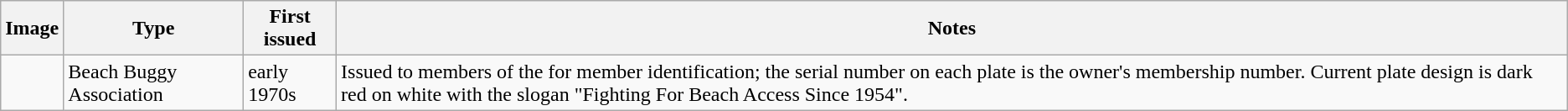<table class="wikitable">
<tr>
<th>Image</th>
<th>Type</th>
<th>First issued</th>
<th>Notes</th>
</tr>
<tr>
<td></td>
<td>Beach Buggy Association</td>
<td>early 1970s</td>
<td>Issued to members of the  for member identification; the serial number on each plate is the owner's membership number. Current plate design is dark red on white with the slogan "Fighting For Beach Access Since 1954".</td>
</tr>
</table>
